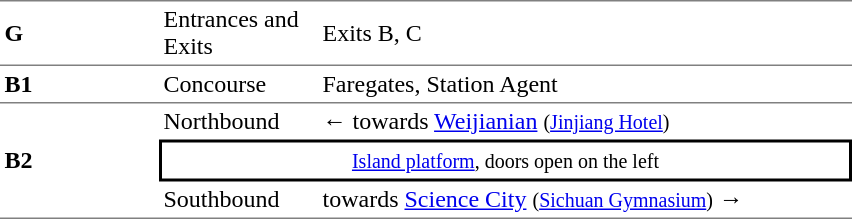<table cellspacing=0 cellpadding=3>
<tr>
<td style="border-top:solid 1px gray;border-bottom:solid 1px gray;" width=100><strong>G</strong></td>
<td style="border-top:solid 1px gray;border-bottom:solid 1px gray;" width=100>Entrances and Exits</td>
<td style="border-top:solid 1px gray;border-bottom:solid 1px gray;" width=350>Exits B, C</td>
</tr>
<tr>
<td style="border-bottom:solid 1px gray;"><strong>B1</strong></td>
<td style="border-bottom:solid 1px gray;">Concourse</td>
<td style="border-bottom:solid 1px gray;">Faregates, Station Agent</td>
</tr>
<tr>
<td style="border-bottom:solid 1px gray;" rowspan=3><strong>B2</strong></td>
<td>Northbound</td>
<td>←  towards <a href='#'>Weijianian</a> <small>(<a href='#'>Jinjiang Hotel</a>)</small></td>
</tr>
<tr>
<td style="border-right:solid 2px black;border-left:solid 2px black;border-top:solid 2px black;border-bottom:solid 2px black;text-align:center;" colspan=2><small><a href='#'>Island platform</a>, doors open on the left</small></td>
</tr>
<tr>
<td style="border-bottom:solid 1px gray;">Southbound</td>
<td style="border-bottom:solid 1px gray;">  towards <a href='#'>Science City</a> <small>(<a href='#'>Sichuan Gymnasium</a>)</small> →</td>
</tr>
</table>
